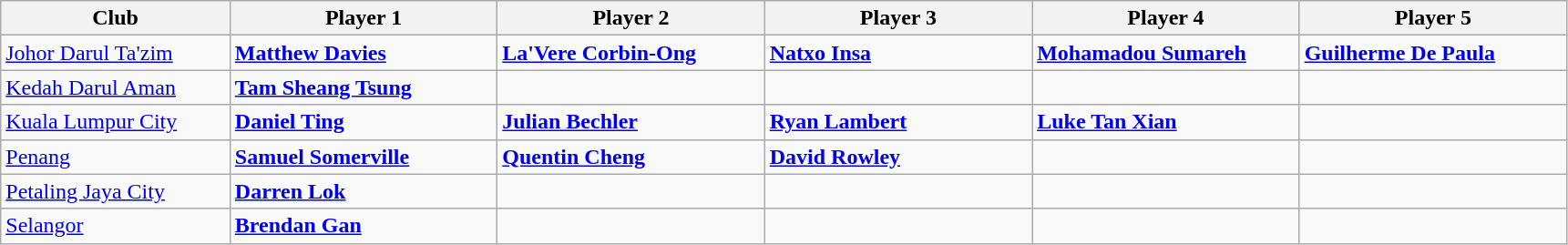<table class="wikitable">
<tr>
<th style="width:12%">Club</th>
<th style="width:14%">Player 1</th>
<th style="width:14%">Player 2</th>
<th style="width:14%">Player 3</th>
<th style="width:14%">Player 4</th>
<th style="width:14%">Player 5</th>
</tr>
<tr>
<td><a href='#'>Johor Darul Ta'zim</a></td>
<td> <strong><a href='#'>Matthew Davies</a></strong><small></small> <small></small></td>
<td> <strong><a href='#'>La'Vere Corbin-Ong</a></strong><small></small> <small></small></td>
<td> <strong><a href='#'>Natxo Insa</a></strong><small></small> <small></small></td>
<td> <strong><a href='#'>Mohamadou Sumareh</a></strong><small></small></td>
<td> <strong><a href='#'>Guilherme De Paula</a></strong><small></small></td>
</tr>
<tr>
<td><a href='#'>Kedah Darul Aman</a></td>
<td> <strong><a href='#'>Tam Sheang Tsung</a></strong><small></small></td>
<td></td>
<td></td>
<td></td>
<td></td>
</tr>
<tr>
<td><a href='#'>Kuala Lumpur City</a></td>
<td> <strong><a href='#'>Daniel Ting</a></strong><small></small></td>
<td> <strong><a href='#'>Julian Bechler</a></strong><small></small></td>
<td> <strong><a href='#'>Ryan Lambert</a></strong><small></small></td>
<td> <strong><a href='#'>Luke Tan Xian</a></strong><small></small></td>
<td></td>
</tr>
<tr>
<td><a href='#'>Penang</a></td>
<td> <strong><a href='#'>Samuel Somerville</a></strong><small></small></td>
<td> <strong><a href='#'>Quentin Cheng</a></strong><small></small></td>
<td> <strong><a href='#'>David Rowley</a></strong><small></small></td>
<td></td>
<td></td>
</tr>
<tr>
<td><a href='#'>Petaling Jaya City</a></td>
<td> <strong><a href='#'>Darren Lok</a></strong><small></small> <small></small></td>
<td></td>
<td></td>
<td></td>
<td></td>
</tr>
<tr>
<td><a href='#'>Selangor</a></td>
<td> <strong><a href='#'>Brendan Gan</a></strong><small></small> <small></small></td>
<td></td>
<td></td>
<td></td>
<td></td>
</tr>
</table>
